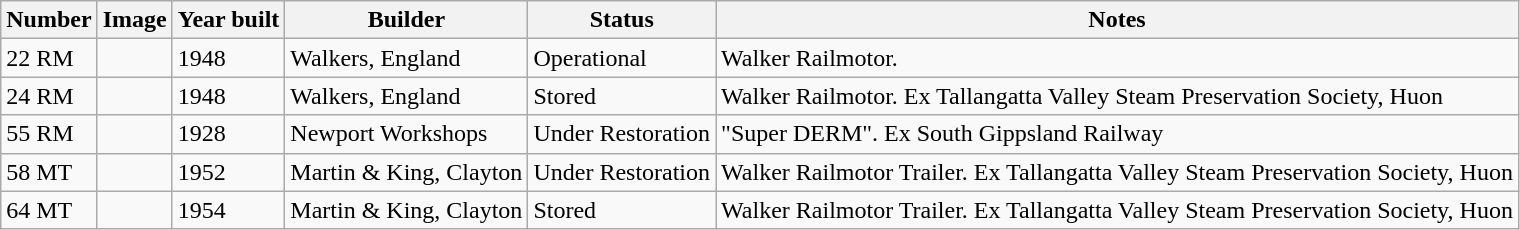<table class="wikitable">
<tr>
<th>Number</th>
<th>Image</th>
<th>Year built</th>
<th>Builder</th>
<th>Status</th>
<th>Notes</th>
</tr>
<tr>
<td>22 RM</td>
<td></td>
<td>1948</td>
<td>Walkers, England</td>
<td>Operational</td>
<td>Walker Railmotor.</td>
</tr>
<tr>
<td>24 RM</td>
<td></td>
<td>1948</td>
<td>Walkers, England</td>
<td>Stored</td>
<td>Walker Railmotor. Ex Tallangatta Valley Steam Preservation Society, Huon</td>
</tr>
<tr>
<td>55 RM</td>
<td></td>
<td>1928</td>
<td>Newport Workshops</td>
<td>Under Restoration</td>
<td>"Super DERM". Ex South Gippsland Railway</td>
</tr>
<tr>
<td>58 MT</td>
<td></td>
<td>1952</td>
<td>Martin & King, Clayton</td>
<td>Under Restoration</td>
<td>Walker Railmotor Trailer. Ex Tallangatta Valley Steam Preservation Society, Huon</td>
</tr>
<tr>
<td>64 MT</td>
<td></td>
<td>1954</td>
<td>Martin & King, Clayton</td>
<td>Stored</td>
<td>Walker Railmotor Trailer. Ex Tallangatta Valley Steam Preservation Society, Huon</td>
</tr>
</table>
